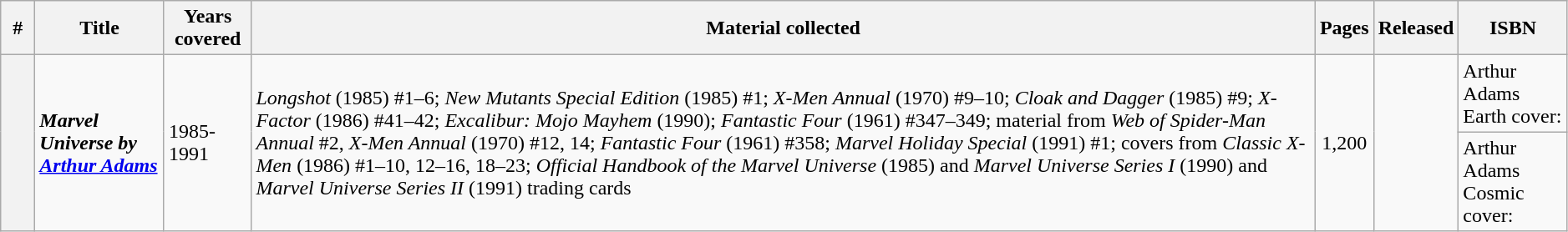<table class="wikitable sortable" width=99%>
<tr>
<th class="unsortable" width=20px>#</th>
<th>Title</th>
<th>Years covered</th>
<th class="unsortable">Material collected</th>
<th>Pages</th>
<th>Released</th>
<th class="unsortable">ISBN</th>
</tr>
<tr>
<th style="background-color: light grey;" rowspan=2></th>
<td rowspan=2><strong><em>Marvel Universe by <a href='#'>Arthur Adams</a></em></strong></td>
<td rowspan=2>1985-1991</td>
<td rowspan=2><em>Longshot</em> (1985) #1–6; <em>New Mutants Special Edition</em> (1985) #1; <em>X-Men Annual</em> (1970) #9–10; <em>Cloak and Dagger</em> (1985) #9; <em>X-Factor</em> (1986) #41–42; <em>Excalibur: Mojo Mayhem</em> (1990); <em>Fantastic Four</em> (1961) #347–349; material from <em>Web of Spider-Man Annual</em> #2, <em>X-Men Annual</em> (1970) #12, 14; <em>Fantastic Four</em> (1961) #358; <em>Marvel Holiday Special</em> (1991) #1; covers from <em>Classic X-Men</em> (1986) #1–10, 12–16, 18–23; <em>Official Handbook of the Marvel Universe</em> (1985) and <em>Marvel Universe Series I</em> (1990) and <em>Marvel Universe Series II</em> (1991) trading cards</td>
<td style="text-align: center;" rowspan=2>1,200</td>
<td rowspan=2></td>
<td>Arthur Adams Earth cover: </td>
</tr>
<tr>
<td>Arthur Adams Cosmic cover: </td>
</tr>
</table>
